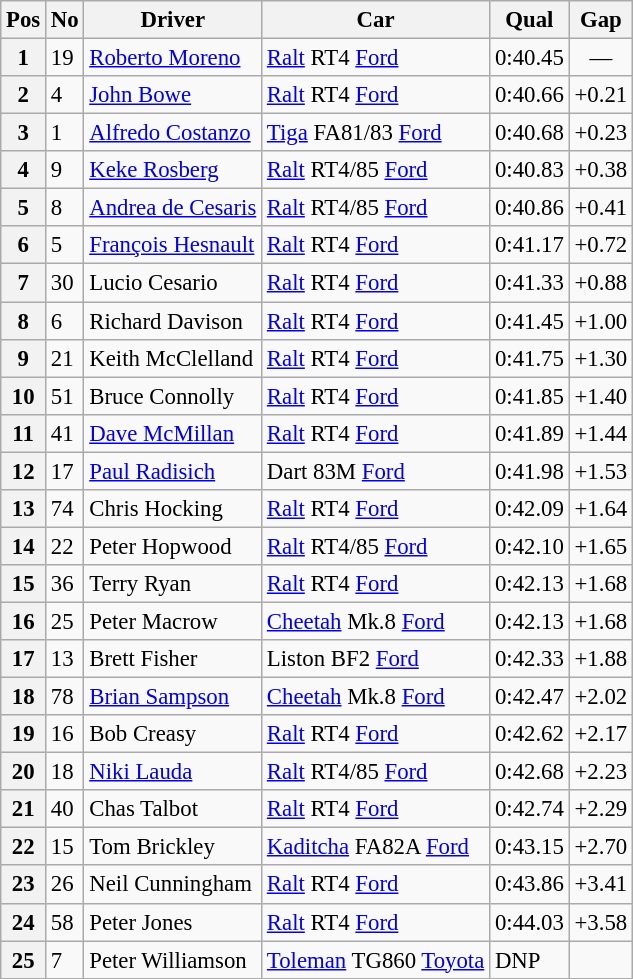<table class="wikitable sortable" style="font-size: 95%;">
<tr>
<th>Pos</th>
<th>No</th>
<th>Driver</th>
<th>Car</th>
<th>Qual</th>
<th>Gap</th>
</tr>
<tr>
<th>1</th>
<td>19</td>
<td> <a href='#'>Roberto Moreno</a></td>
<td><a href='#'>Ralt</a> RT4 <a href='#'>Ford</a></td>
<td>0:40.45</td>
<td align="center">—</td>
</tr>
<tr>
<th>2</th>
<td>4</td>
<td> <a href='#'>John Bowe</a></td>
<td><a href='#'>Ralt</a> RT4 <a href='#'>Ford</a></td>
<td>0:40.66</td>
<td>+0.21</td>
</tr>
<tr>
<th>3</th>
<td>1</td>
<td> <a href='#'>Alfredo Costanzo</a></td>
<td><a href='#'>Tiga</a> FA81/83 <a href='#'>Ford</a></td>
<td>0:40.68</td>
<td>+0.23</td>
</tr>
<tr>
<th>4</th>
<td>9</td>
<td> <a href='#'>Keke Rosberg</a></td>
<td><a href='#'>Ralt</a> RT4/85 <a href='#'>Ford</a></td>
<td>0:40.83</td>
<td>+0.38</td>
</tr>
<tr>
<th>5</th>
<td>8</td>
<td> <a href='#'>Andrea de Cesaris</a></td>
<td><a href='#'>Ralt</a> RT4/85 <a href='#'>Ford</a></td>
<td>0:40.86</td>
<td>+0.41</td>
</tr>
<tr>
<th>6</th>
<td>5</td>
<td> <a href='#'>François Hesnault</a></td>
<td><a href='#'>Ralt</a> RT4 <a href='#'>Ford</a></td>
<td>0:41.17</td>
<td>+0.72</td>
</tr>
<tr>
<th>7</th>
<td>30</td>
<td> Lucio Cesario</td>
<td><a href='#'>Ralt</a> RT4 <a href='#'>Ford</a></td>
<td>0:41.33</td>
<td>+0.88</td>
</tr>
<tr>
<th>8</th>
<td>6</td>
<td> Richard Davison</td>
<td><a href='#'>Ralt</a> RT4 <a href='#'>Ford</a></td>
<td>0:41.45</td>
<td>+1.00</td>
</tr>
<tr>
<th>9</th>
<td>21</td>
<td> Keith McClelland</td>
<td><a href='#'>Ralt</a> RT4 <a href='#'>Ford</a></td>
<td>0:41.75</td>
<td>+1.30</td>
</tr>
<tr>
<th>10</th>
<td>51</td>
<td> Bruce Connolly</td>
<td><a href='#'>Ralt</a> RT4 <a href='#'>Ford</a></td>
<td>0:41.85</td>
<td>+1.40</td>
</tr>
<tr>
<th>11</th>
<td>41</td>
<td> <a href='#'>Dave McMillan</a></td>
<td><a href='#'>Ralt</a> RT4 <a href='#'>Ford</a></td>
<td>0:41.89</td>
<td>+1.44</td>
</tr>
<tr>
<th>12</th>
<td>17</td>
<td> <a href='#'>Paul Radisich</a></td>
<td>Dart 83M <a href='#'>Ford</a></td>
<td>0:41.98</td>
<td>+1.53</td>
</tr>
<tr>
<th>13</th>
<td>74</td>
<td> Chris Hocking</td>
<td><a href='#'>Ralt</a> RT4 <a href='#'>Ford</a></td>
<td>0:42.09</td>
<td>+1.64</td>
</tr>
<tr>
<th>14</th>
<td>22</td>
<td> Peter Hopwood</td>
<td><a href='#'>Ralt</a> RT4/85 <a href='#'>Ford</a></td>
<td>0:42.10</td>
<td>+1.65</td>
</tr>
<tr>
<th>15</th>
<td>36</td>
<td> Terry Ryan</td>
<td><a href='#'>Ralt</a> RT4 <a href='#'>Ford</a></td>
<td>0:42.13</td>
<td>+1.68</td>
</tr>
<tr>
<th>16</th>
<td>25</td>
<td> Peter Macrow</td>
<td><a href='#'>Cheetah</a> Mk.8 <a href='#'>Ford</a></td>
<td>0:42.13</td>
<td>+1.68</td>
</tr>
<tr>
<th>17</th>
<td>13</td>
<td> Brett Fisher</td>
<td>Liston BF2 <a href='#'>Ford</a></td>
<td>0:42.33</td>
<td>+1.88</td>
</tr>
<tr>
<th>18</th>
<td>78</td>
<td> <a href='#'>Brian Sampson</a></td>
<td><a href='#'>Cheetah</a> Mk.8 <a href='#'>Ford</a></td>
<td>0:42.47</td>
<td>+2.02</td>
</tr>
<tr>
<th>19</th>
<td>16</td>
<td> Bob Creasy</td>
<td><a href='#'>Ralt</a> RT4 <a href='#'>Ford</a></td>
<td>0:42.62</td>
<td>+2.17</td>
</tr>
<tr>
<th>20</th>
<td>18</td>
<td> <a href='#'>Niki Lauda</a></td>
<td><a href='#'>Ralt</a> RT4/85 <a href='#'>Ford</a></td>
<td>0:42.68</td>
<td>+2.23</td>
</tr>
<tr>
<th>21</th>
<td>40</td>
<td> Chas Talbot</td>
<td><a href='#'>Ralt</a> RT4 <a href='#'>Ford</a></td>
<td>0:42.74</td>
<td>+2.29</td>
</tr>
<tr>
<th>22</th>
<td>15</td>
<td> Tom Brickley</td>
<td><a href='#'>Kaditcha</a> FA82A <a href='#'>Ford</a></td>
<td>0:43.15</td>
<td>+2.70</td>
</tr>
<tr>
<th>23</th>
<td>26</td>
<td> Neil Cunningham</td>
<td><a href='#'>Ralt</a> RT4 <a href='#'>Ford</a></td>
<td>0:43.86</td>
<td>+3.41</td>
</tr>
<tr>
<th>24</th>
<td>58</td>
<td> Peter Jones</td>
<td><a href='#'>Ralt</a> RT4 <a href='#'>Ford</a></td>
<td>0:44.03</td>
<td>+3.58</td>
</tr>
<tr>
<th>25</th>
<td>7</td>
<td> Peter Williamson</td>
<td><a href='#'>Toleman</a> TG860 <a href='#'>Toyota</a></td>
<td>DNP</td>
<td></td>
</tr>
</table>
